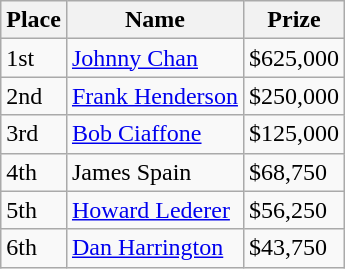<table class="wikitable">
<tr>
<th bgcolor="#FFEBAD">Place</th>
<th bgcolor="#FFEBAD">Name</th>
<th bgcolor="#FFEBAD">Prize</th>
</tr>
<tr>
<td>1st</td>
<td><a href='#'>Johnny Chan</a></td>
<td>$625,000</td>
</tr>
<tr>
<td>2nd</td>
<td><a href='#'>Frank Henderson</a></td>
<td>$250,000</td>
</tr>
<tr>
<td>3rd</td>
<td><a href='#'>Bob Ciaffone</a></td>
<td>$125,000</td>
</tr>
<tr>
<td>4th</td>
<td>James Spain</td>
<td>$68,750</td>
</tr>
<tr>
<td>5th</td>
<td><a href='#'>Howard Lederer</a></td>
<td>$56,250</td>
</tr>
<tr>
<td>6th</td>
<td><a href='#'>Dan Harrington</a></td>
<td>$43,750</td>
</tr>
</table>
